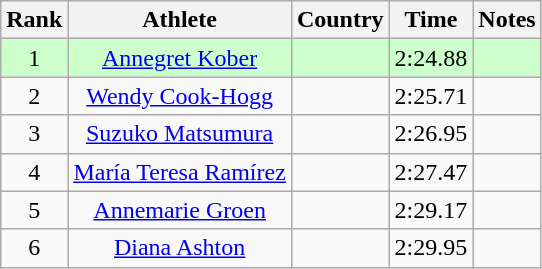<table class="wikitable sortable" style="text-align:center">
<tr>
<th>Rank</th>
<th>Athlete</th>
<th>Country</th>
<th>Time</th>
<th>Notes</th>
</tr>
<tr bgcolor=ccffcc>
<td>1</td>
<td><a href='#'>Annegret Kober</a></td>
<td align=left></td>
<td>2:24.88</td>
<td></td>
</tr>
<tr>
<td>2</td>
<td><a href='#'>Wendy Cook-Hogg</a></td>
<td align=left></td>
<td>2:25.71</td>
<td></td>
</tr>
<tr>
<td>3</td>
<td><a href='#'>Suzuko Matsumura</a></td>
<td align=left></td>
<td>2:26.95</td>
<td></td>
</tr>
<tr>
<td>4</td>
<td><a href='#'>María Teresa Ramírez</a></td>
<td align=left></td>
<td>2:27.47</td>
<td></td>
</tr>
<tr>
<td>5</td>
<td><a href='#'>Annemarie Groen</a></td>
<td align=left></td>
<td>2:29.17</td>
<td></td>
</tr>
<tr>
<td>6</td>
<td><a href='#'>Diana Ashton</a></td>
<td align=left></td>
<td>2:29.95</td>
<td></td>
</tr>
</table>
